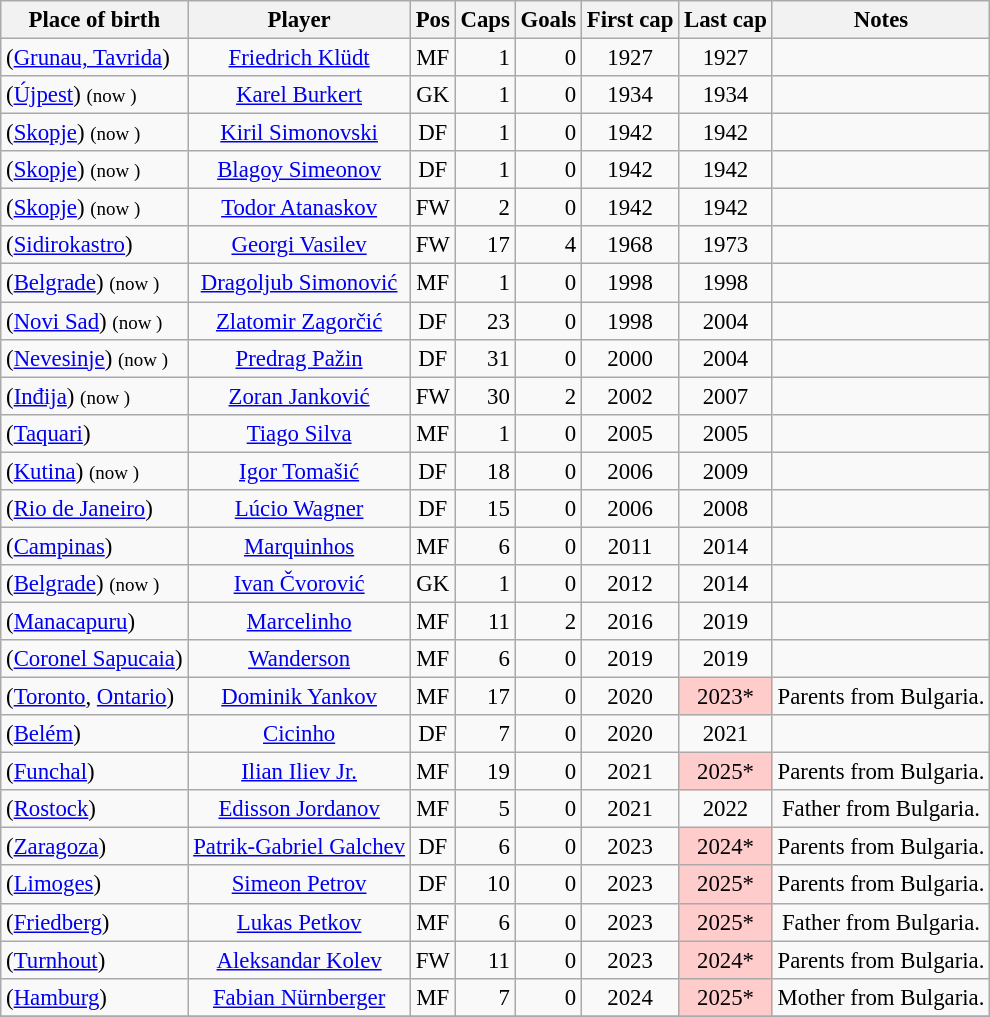<table class="wikitable plainrowheaders sortable" style="text-align:center;font-size:95%">
<tr>
<th>Place of birth</th>
<th>Player</th>
<th>Pos</th>
<th>Caps</th>
<th>Goals</th>
<th>First cap</th>
<th>Last cap</th>
<th class="unsortable">Notes</th>
</tr>
<tr>
<td align="left"> (<a href='#'>Grunau, Tavrida</a>)</td>
<td><a href='#'>Friedrich Klüdt</a></td>
<td>MF</td>
<td align="right">1</td>
<td align="right">0</td>
<td>1927</td>
<td>1927</td>
<td></td>
</tr>
<tr>
<td align="left"> (<a href='#'>Újpest</a>) <small>  (now )</small></td>
<td><a href='#'>Karel Burkert</a></td>
<td>GK</td>
<td align="right">1</td>
<td align="right">0</td>
<td>1934</td>
<td>1934</td>
<td></td>
</tr>
<tr>
<td align="left"> (<a href='#'>Skopje</a>) <small>  (now )</small></td>
<td><a href='#'>Kiril Simonovski</a></td>
<td>DF</td>
<td align="right">1</td>
<td align="right">0</td>
<td>1942</td>
<td>1942</td>
<td></td>
</tr>
<tr>
<td align="left"> (<a href='#'>Skopje</a>) <small>  (now )</small></td>
<td><a href='#'>Blagoy Simeonov</a></td>
<td>DF</td>
<td align="right">1</td>
<td align="right">0</td>
<td>1942</td>
<td>1942</td>
<td></td>
</tr>
<tr>
<td align="left"> (<a href='#'>Skopje</a>) <small>  (now )</small></td>
<td><a href='#'>Todor Atanaskov</a></td>
<td>FW</td>
<td align="right">2</td>
<td align="right">0</td>
<td>1942</td>
<td>1942</td>
<td></td>
</tr>
<tr>
<td align="left"> (<a href='#'>Sidirokastro</a>)</td>
<td><a href='#'>Georgi Vasilev</a></td>
<td>FW</td>
<td align="right">17</td>
<td align="right">4</td>
<td>1968</td>
<td>1973</td>
<td></td>
</tr>
<tr>
<td align="left"> (<a href='#'>Belgrade</a>) <small>  (now )</small></td>
<td><a href='#'>Dragoljub Simonović</a></td>
<td>MF</td>
<td align="right">1</td>
<td align="right">0</td>
<td>1998</td>
<td>1998</td>
<td></td>
</tr>
<tr>
<td align="left"> (<a href='#'>Novi Sad</a>) <small>  (now )</small></td>
<td><a href='#'>Zlatomir Zagorčić</a></td>
<td>DF</td>
<td align="right">23</td>
<td align="right">0</td>
<td>1998</td>
<td>2004</td>
<td></td>
</tr>
<tr>
<td align="left"> (<a href='#'>Nevesinje</a>) <small>  (now )</small></td>
<td><a href='#'>Predrag Pažin</a></td>
<td>DF</td>
<td align="right">31</td>
<td align="right">0</td>
<td>2000</td>
<td>2004</td>
<td></td>
</tr>
<tr>
<td align="left"> (<a href='#'>Inđija</a>) <small>  (now )</small></td>
<td><a href='#'>Zoran Janković</a></td>
<td>FW</td>
<td align="right">30</td>
<td align="right">2</td>
<td>2002</td>
<td>2007</td>
<td></td>
</tr>
<tr>
<td align="left"> (<a href='#'>Taquari</a>)</td>
<td><a href='#'>Tiago Silva</a></td>
<td>MF</td>
<td align="right">1</td>
<td align="right">0</td>
<td>2005</td>
<td>2005</td>
<td></td>
</tr>
<tr>
<td align="left"> (<a href='#'>Kutina</a>) <small>  (now )</small></td>
<td><a href='#'>Igor Tomašić</a></td>
<td>DF</td>
<td align="right">18</td>
<td align="right">0</td>
<td>2006</td>
<td>2009</td>
<td></td>
</tr>
<tr>
<td align="left"> (<a href='#'>Rio de Janeiro</a>)</td>
<td><a href='#'>Lúcio Wagner</a></td>
<td>DF</td>
<td align="right">15</td>
<td align="right">0</td>
<td>2006</td>
<td>2008</td>
<td></td>
</tr>
<tr>
<td align="left"> (<a href='#'>Campinas</a>)</td>
<td><a href='#'>Marquinhos</a></td>
<td>MF</td>
<td align="right">6</td>
<td align="right">0</td>
<td>2011</td>
<td>2014</td>
<td></td>
</tr>
<tr>
<td align="left"> (<a href='#'>Belgrade</a>) <small>  (now )</small></td>
<td><a href='#'>Ivan Čvorović</a></td>
<td>GK</td>
<td align="right">1</td>
<td align="right">0</td>
<td>2012</td>
<td>2014</td>
<td></td>
</tr>
<tr>
<td align="left"> (<a href='#'>Manacapuru</a>)</td>
<td><a href='#'>Marcelinho</a></td>
<td>MF</td>
<td align="right">11</td>
<td align="right">2</td>
<td>2016</td>
<td>2019</td>
<td></td>
</tr>
<tr>
<td align="left"> (<a href='#'>Coronel Sapucaia</a>)</td>
<td><a href='#'>Wanderson</a></td>
<td>MF</td>
<td align="right">6</td>
<td align="right">0</td>
<td>2019</td>
<td>2019</td>
<td></td>
</tr>
<tr>
<td align="left"> (<a href='#'>Toronto</a>, <a href='#'>Ontario</a>)</td>
<td><a href='#'>Dominik Yankov</a></td>
<td>MF</td>
<td align="right">17</td>
<td align="right">0</td>
<td>2020</td>
<td bgcolor="#FFCCCC">2023*</td>
<td>Parents from Bulgaria.</td>
</tr>
<tr>
<td align="left"> (<a href='#'>Belém</a>)</td>
<td><a href='#'>Cicinho</a></td>
<td>DF</td>
<td align="right">7</td>
<td align="right">0</td>
<td>2020</td>
<td>2021</td>
<td></td>
</tr>
<tr>
<td align="left"> (<a href='#'>Funchal</a>)</td>
<td><a href='#'>Ilian Iliev Jr.</a></td>
<td>MF</td>
<td align="right">19</td>
<td align="right">0</td>
<td>2021</td>
<td bgcolor="#FFCCCC">2025*</td>
<td>Parents from Bulgaria.</td>
</tr>
<tr>
<td align="left"> (<a href='#'>Rostock</a>)</td>
<td><a href='#'>Edisson Jordanov</a></td>
<td>MF</td>
<td align="right">5</td>
<td align="right">0</td>
<td>2021</td>
<td>2022</td>
<td>Father from Bulgaria.</td>
</tr>
<tr>
<td align="left"> (<a href='#'>Zaragoza</a>)</td>
<td><a href='#'>Patrik-Gabriel Galchev</a></td>
<td>DF</td>
<td align="right">6</td>
<td align="right">0</td>
<td>2023</td>
<td bgcolor="#FFCCCC">2024*</td>
<td>Parents from Bulgaria.</td>
</tr>
<tr>
<td align="left"> (<a href='#'>Limoges</a>)</td>
<td><a href='#'>Simeon Petrov</a></td>
<td>DF</td>
<td align="right">10</td>
<td align="right">0</td>
<td>2023</td>
<td bgcolor="#FFCCCC">2025*</td>
<td>Parents from Bulgaria.</td>
</tr>
<tr>
<td align="left"> (<a href='#'>Friedberg</a>)</td>
<td><a href='#'>Lukas Petkov</a></td>
<td>MF</td>
<td align="right">6</td>
<td align="right">0</td>
<td>2023</td>
<td bgcolor="#FFCCCC">2025*</td>
<td>Father from Bulgaria.</td>
</tr>
<tr>
<td align="left"> (<a href='#'>Turnhout</a>)</td>
<td><a href='#'>Aleksandar Kolev</a></td>
<td>FW</td>
<td align="right">11</td>
<td align="right">0</td>
<td>2023</td>
<td bgcolor="#FFCCCC">2024*</td>
<td>Parents from Bulgaria.</td>
</tr>
<tr>
<td align="left"> (<a href='#'>Hamburg</a>)</td>
<td><a href='#'>Fabian Nürnberger</a></td>
<td>MF</td>
<td align="right">7</td>
<td align="right">0</td>
<td>2024</td>
<td bgcolor="#FFCCCC">2025*</td>
<td>Mother from Bulgaria.</td>
</tr>
<tr>
</tr>
</table>
